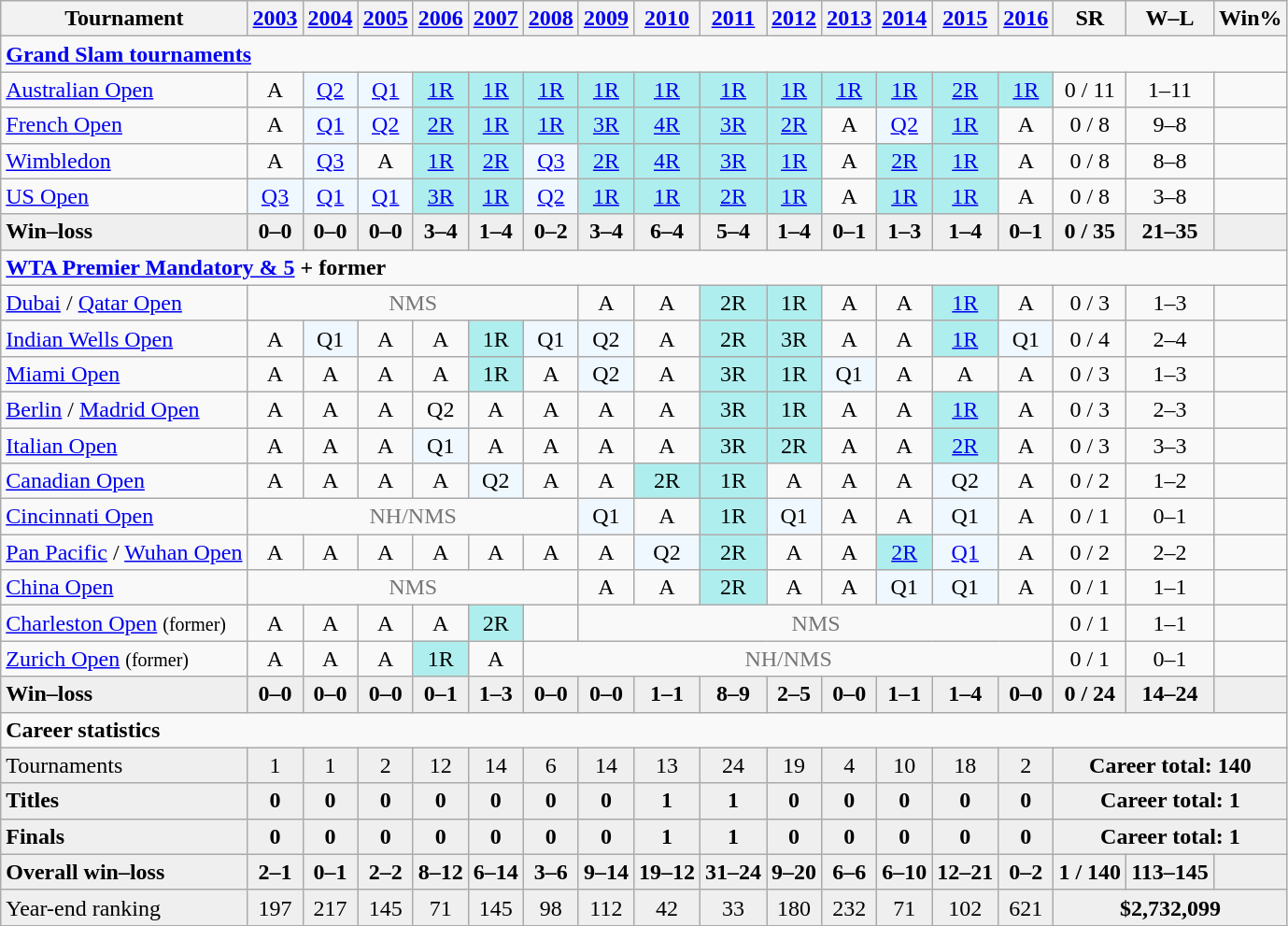<table class=wikitable style=text-align:center>
<tr>
<th>Tournament</th>
<th><a href='#'>2003</a></th>
<th><a href='#'>2004</a></th>
<th><a href='#'>2005</a></th>
<th><a href='#'>2006</a></th>
<th><a href='#'>2007</a></th>
<th><a href='#'>2008</a></th>
<th><a href='#'>2009</a></th>
<th><a href='#'>2010</a></th>
<th><a href='#'>2011</a></th>
<th><a href='#'>2012</a></th>
<th><a href='#'>2013</a></th>
<th><a href='#'>2014</a></th>
<th><a href='#'>2015</a></th>
<th><a href='#'>2016</a></th>
<th>SR</th>
<th>W–L</th>
<th>Win%</th>
</tr>
<tr>
<td colspan="18" align="left"><strong><a href='#'>Grand Slam tournaments</a></strong></td>
</tr>
<tr>
<td align=left><a href='#'>Australian Open</a></td>
<td>A</td>
<td bgcolor="f0f8ff"><a href='#'>Q2</a></td>
<td bgcolor="f0f8ff"><a href='#'>Q1</a></td>
<td bgcolor=afeeee><a href='#'>1R</a></td>
<td bgcolor=afeeee><a href='#'>1R</a></td>
<td bgcolor=afeeee><a href='#'>1R</a></td>
<td bgcolor=afeeee><a href='#'>1R</a></td>
<td bgcolor=afeeee><a href='#'>1R</a></td>
<td bgcolor=afeeee><a href='#'>1R</a></td>
<td bgcolor=afeeee><a href='#'>1R</a></td>
<td bgcolor=afeeee><a href='#'>1R</a></td>
<td bgcolor=afeeee><a href='#'>1R</a></td>
<td bgcolor=afeeee><a href='#'>2R</a></td>
<td bgcolor=afeeee><a href='#'>1R</a></td>
<td>0 / 11</td>
<td>1–11</td>
<td></td>
</tr>
<tr>
<td align=left><a href='#'>French Open</a></td>
<td>A</td>
<td bgcolor="f0f8ff"><a href='#'>Q1</a></td>
<td bgcolor="f0f8ff"><a href='#'>Q2</a></td>
<td bgcolor=afeeee><a href='#'>2R</a></td>
<td bgcolor=afeeee><a href='#'>1R</a></td>
<td bgcolor=afeeee><a href='#'>1R</a></td>
<td bgcolor=afeeee><a href='#'>3R</a></td>
<td bgcolor=afeeee><a href='#'>4R</a></td>
<td bgcolor=afeeee><a href='#'>3R</a></td>
<td bgcolor=afeeee><a href='#'>2R</a></td>
<td>A</td>
<td bgcolor="f0f8ff"><a href='#'>Q2</a></td>
<td bgcolor=afeeee><a href='#'>1R</a></td>
<td>A</td>
<td>0 / 8</td>
<td>9–8</td>
<td></td>
</tr>
<tr>
<td align=left><a href='#'>Wimbledon</a></td>
<td>A</td>
<td bgcolor="f0f8ff"><a href='#'>Q3</a></td>
<td>A</td>
<td bgcolor=afeeee><a href='#'>1R</a></td>
<td bgcolor=afeeee><a href='#'>2R</a></td>
<td bgcolor="f0f8ff"><a href='#'>Q3</a></td>
<td bgcolor=afeeee><a href='#'>2R</a></td>
<td bgcolor=afeeee><a href='#'>4R</a></td>
<td bgcolor=afeeee><a href='#'>3R</a></td>
<td bgcolor=afeeee><a href='#'>1R</a></td>
<td>A</td>
<td bgcolor=afeeee><a href='#'>2R</a></td>
<td bgcolor=afeeee><a href='#'>1R</a></td>
<td>A</td>
<td>0 / 8</td>
<td>8–8</td>
<td></td>
</tr>
<tr>
<td align=left><a href='#'>US Open</a></td>
<td bgcolor="f0f8ff"><a href='#'>Q3</a></td>
<td bgcolor="f0f8ff"><a href='#'>Q1</a></td>
<td bgcolor="f0f8ff"><a href='#'>Q1</a></td>
<td bgcolor=afeeee><a href='#'>3R</a></td>
<td bgcolor=afeeee><a href='#'>1R</a></td>
<td bgcolor="f0f8ff"><a href='#'>Q2</a></td>
<td bgcolor=afeeee><a href='#'>1R</a></td>
<td bgcolor=afeeee><a href='#'>1R</a></td>
<td bgcolor=afeeee><a href='#'>2R</a></td>
<td bgcolor=afeeee><a href='#'>1R</a></td>
<td>A</td>
<td bgcolor=afeeee><a href='#'>1R</a></td>
<td bgcolor=afeeee><a href='#'>1R</a></td>
<td>A</td>
<td>0 / 8</td>
<td>3–8</td>
<td></td>
</tr>
<tr style=background:#efefef;font-weight:bold>
<td style="text-align:left">Win–loss</td>
<td>0–0</td>
<td>0–0</td>
<td>0–0</td>
<td>3–4</td>
<td>1–4</td>
<td>0–2</td>
<td>3–4</td>
<td>6–4</td>
<td>5–4</td>
<td>1–4</td>
<td>0–1</td>
<td>1–3</td>
<td>1–4</td>
<td>0–1</td>
<td>0 / 35</td>
<td>21–35</td>
<td></td>
</tr>
<tr>
<td colspan="18" align="left"><strong><a href='#'>WTA Premier Mandatory & 5</a> + former</strong></td>
</tr>
<tr>
<td align="left"><a href='#'>Dubai</a> / <a href='#'>Qatar Open</a></td>
<td colspan="6" style="color:#767676">NMS</td>
<td>A</td>
<td>A</td>
<td bgcolor="afeeee">2R</td>
<td bgcolor="afeeee">1R</td>
<td>A</td>
<td>A</td>
<td bgcolor="afeeee"><a href='#'>1R</a></td>
<td>A</td>
<td>0 / 3</td>
<td>1–3</td>
<td></td>
</tr>
<tr>
<td align=left><a href='#'>Indian Wells Open</a></td>
<td>A</td>
<td bgcolor=f0f8ff>Q1</td>
<td>A</td>
<td>A</td>
<td bgcolor=afeeee>1R</td>
<td bgcolor=f0f8ff>Q1</td>
<td bgcolor=f0f8ff>Q2</td>
<td>A</td>
<td bgcolor=afeeee>2R</td>
<td bgcolor=afeeee>3R</td>
<td>A</td>
<td>A</td>
<td bgcolor=afeeee><a href='#'>1R</a></td>
<td bgcolor=f0f8ff>Q1</td>
<td>0 / 4</td>
<td>2–4</td>
<td></td>
</tr>
<tr>
<td align=left><a href='#'>Miami Open</a></td>
<td>A</td>
<td>A</td>
<td>A</td>
<td>A</td>
<td bgcolor=afeeee>1R</td>
<td>A</td>
<td bgcolor=f0f8ff>Q2</td>
<td>A</td>
<td bgcolor=afeeee>3R</td>
<td bgcolor=afeeee>1R</td>
<td bgcolor=f0f8ff>Q1</td>
<td>A</td>
<td>A</td>
<td>A</td>
<td>0 / 3</td>
<td>1–3</td>
<td></td>
</tr>
<tr>
<td align=left><a href='#'>Berlin</a> / <a href='#'>Madrid Open</a></td>
<td>A</td>
<td>A</td>
<td>A</td>
<td>Q2</td>
<td>A</td>
<td>A</td>
<td>A</td>
<td>A</td>
<td bgcolor=afeeee>3R</td>
<td bgcolor=afeeee>1R</td>
<td>A</td>
<td>A</td>
<td bgcolor=afeeee><a href='#'>1R</a></td>
<td>A</td>
<td>0 / 3</td>
<td>2–3</td>
<td></td>
</tr>
<tr>
<td align=left><a href='#'>Italian Open</a></td>
<td>A</td>
<td>A</td>
<td>A</td>
<td bgcolor=f0f8ff>Q1</td>
<td>A</td>
<td>A</td>
<td>A</td>
<td>A</td>
<td bgcolor=afeeee>3R</td>
<td bgcolor=afeeee>2R</td>
<td>A</td>
<td>A</td>
<td bgcolor=afeeee><a href='#'>2R</a></td>
<td>A</td>
<td>0 / 3</td>
<td>3–3</td>
<td></td>
</tr>
<tr>
<td align=left><a href='#'>Canadian Open</a></td>
<td>A</td>
<td>A</td>
<td>A</td>
<td>A</td>
<td bgcolor=f0f8ff>Q2</td>
<td>A</td>
<td>A</td>
<td bgcolor=afeeee>2R</td>
<td bgcolor=afeeee>1R</td>
<td>A</td>
<td>A</td>
<td>A</td>
<td bgcolor=f0f8ff>Q2</td>
<td>A</td>
<td>0 / 2</td>
<td>1–2</td>
<td></td>
</tr>
<tr>
<td align="left"><a href='#'>Cincinnati Open</a></td>
<td colspan="6" style="color:#767676">NH/NMS</td>
<td bgcolor=f0f8ff>Q1</td>
<td>A</td>
<td bgcolor="afeeee">1R</td>
<td bgcolor=f0f8ff>Q1</td>
<td>A</td>
<td>A</td>
<td bgcolor=f0f8ff>Q1</td>
<td>A</td>
<td>0 / 1</td>
<td>0–1</td>
<td></td>
</tr>
<tr>
<td align="left"><a href='#'>Pan Pacific</a> / <a href='#'>Wuhan Open</a></td>
<td>A</td>
<td>A</td>
<td>A</td>
<td>A</td>
<td>A</td>
<td>A</td>
<td>A</td>
<td bgcolor=f0f8ff>Q2</td>
<td bgcolor="afeeee">2R</td>
<td>A</td>
<td>A</td>
<td bgcolor="afeeee"><a href='#'>2R</a></td>
<td bgcolor=f0f8ff><a href='#'>Q1</a></td>
<td>A</td>
<td>0 / 2</td>
<td>2–2</td>
<td></td>
</tr>
<tr>
<td align="left"><a href='#'>China Open</a></td>
<td colspan="6" style="color:#767676">NMS</td>
<td>A</td>
<td>A</td>
<td bgcolor="afeeee">2R</td>
<td>A</td>
<td>A</td>
<td bgcolor=f0f8ff>Q1</td>
<td bgcolor=f0f8ff>Q1</td>
<td>A</td>
<td>0 / 1</td>
<td>1–1</td>
<td></td>
</tr>
<tr>
<td align=left><a href='#'>Charleston Open</a> <small>(former)</small></td>
<td>A</td>
<td>A</td>
<td>A</td>
<td>A</td>
<td bgcolor=afeeee>2R</td>
<td></td>
<td colspan="8" style="color:#767676">NMS</td>
<td>0 / 1</td>
<td>1–1</td>
<td></td>
</tr>
<tr>
<td align=left><a href='#'>Zurich Open</a> <small>(former)</small></td>
<td>A</td>
<td>A</td>
<td>A</td>
<td bgcolor=afeeee>1R</td>
<td>A</td>
<td colspan="9" style="color:#767676">NH/NMS</td>
<td>0 / 1</td>
<td>0–1</td>
<td></td>
</tr>
<tr style="background:#efefef;font-weight:bold">
<td align=left>Win–loss</td>
<td>0–0</td>
<td>0–0</td>
<td>0–0</td>
<td>0–1</td>
<td>1–3</td>
<td>0–0</td>
<td>0–0</td>
<td>1–1</td>
<td>8–9</td>
<td>2–5</td>
<td>0–0</td>
<td>1–1</td>
<td>1–4</td>
<td>0–0</td>
<td>0 / 24</td>
<td>14–24</td>
<td></td>
</tr>
<tr>
<td colspan="18" align="left"><strong>Career statistics</strong></td>
</tr>
<tr bgcolor=efefef>
<td align=left>Tournaments</td>
<td>1</td>
<td>1</td>
<td>2</td>
<td>12</td>
<td>14</td>
<td>6</td>
<td>14</td>
<td>13</td>
<td>24</td>
<td>19</td>
<td>4</td>
<td>10</td>
<td>18</td>
<td>2</td>
<td colspan="3"><strong>Career total: 140</strong></td>
</tr>
<tr style="background:#efefef;font-weight:bold">
<td align=left>Titles</td>
<td>0</td>
<td>0</td>
<td>0</td>
<td>0</td>
<td>0</td>
<td>0</td>
<td>0</td>
<td>1</td>
<td>1</td>
<td>0</td>
<td>0</td>
<td>0</td>
<td>0</td>
<td>0</td>
<td colspan="3">Career total: 1</td>
</tr>
<tr style="background:#efefef;font-weight:bold">
<td align=left>Finals</td>
<td>0</td>
<td>0</td>
<td>0</td>
<td>0</td>
<td>0</td>
<td>0</td>
<td>0</td>
<td>1</td>
<td>1</td>
<td>0</td>
<td>0</td>
<td>0</td>
<td>0</td>
<td>0</td>
<td colspan="3">Career total: 1</td>
</tr>
<tr style="background:#efefef;font-weight:bold">
<td style="text-align:left">Overall win–loss</td>
<td>2–1</td>
<td>0–1</td>
<td>2–2</td>
<td>8–12</td>
<td>6–14</td>
<td>3–6</td>
<td>9–14</td>
<td>19–12</td>
<td>31–24</td>
<td>9–20</td>
<td>6–6</td>
<td>6–10</td>
<td>12–21</td>
<td>0–2</td>
<td>1 / 140</td>
<td>113–145</td>
<td></td>
</tr>
<tr bgcolor="efefef">
<td align="left">Year-end ranking</td>
<td>197</td>
<td>217</td>
<td>145</td>
<td>71</td>
<td>145</td>
<td>98</td>
<td>112</td>
<td>42</td>
<td>33</td>
<td>180</td>
<td>232</td>
<td>71</td>
<td>102</td>
<td>621</td>
<td colspan="3"><strong>$2,732,099</strong></td>
</tr>
</table>
